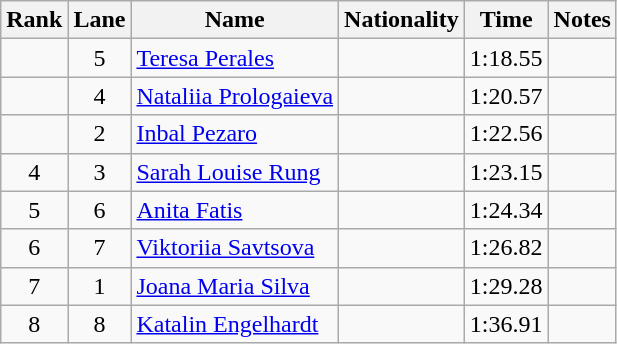<table class="wikitable">
<tr>
<th>Rank</th>
<th>Lane</th>
<th>Name</th>
<th>Nationality</th>
<th>Time</th>
<th>Notes</th>
</tr>
<tr>
<td align=center></td>
<td align=center>5</td>
<td><a href='#'>Teresa Perales</a></td>
<td></td>
<td align=center>1:18.55</td>
<td align=center></td>
</tr>
<tr>
<td align=center></td>
<td align=center>4</td>
<td><a href='#'>Nataliia Prologaieva</a></td>
<td></td>
<td align=center>1:20.57</td>
<td align=center></td>
</tr>
<tr>
<td align=center></td>
<td align=center>2</td>
<td><a href='#'>Inbal Pezaro</a></td>
<td></td>
<td align=center>1:22.56</td>
<td align=center></td>
</tr>
<tr>
<td align=center>4</td>
<td align=center>3</td>
<td><a href='#'>Sarah Louise Rung</a></td>
<td></td>
<td align=center>1:23.15</td>
<td align=center></td>
</tr>
<tr>
<td align=center>5</td>
<td align=center>6</td>
<td><a href='#'>Anita Fatis</a></td>
<td></td>
<td align=center>1:24.34</td>
<td align=center></td>
</tr>
<tr>
<td align=center>6</td>
<td align=center>7</td>
<td><a href='#'>Viktoriia Savtsova</a></td>
<td></td>
<td align=center>1:26.82</td>
<td align=center></td>
</tr>
<tr>
<td align=center>7</td>
<td align=center>1</td>
<td><a href='#'>Joana Maria Silva</a></td>
<td></td>
<td align=center>1:29.28</td>
<td align=center></td>
</tr>
<tr>
<td align=center>8</td>
<td align=center>8</td>
<td><a href='#'>Katalin Engelhardt</a></td>
<td></td>
<td align=center>1:36.91</td>
<td align=center></td>
</tr>
</table>
